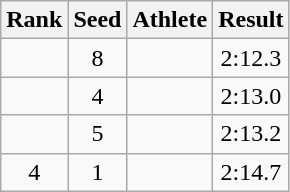<table class="wikitable sortable" style="text-align:center">
<tr>
<th>Rank</th>
<th>Seed</th>
<th>Athlete</th>
<th>Result</th>
</tr>
<tr>
<td></td>
<td>8</td>
<td align="left"></td>
<td>2:12.3</td>
</tr>
<tr>
<td></td>
<td>4</td>
<td align="left"></td>
<td>2:13.0</td>
</tr>
<tr>
<td></td>
<td>5</td>
<td align="left"></td>
<td>2:13.2</td>
</tr>
<tr>
<td>4</td>
<td>1</td>
<td align="left"></td>
<td>2:14.7</td>
</tr>
</table>
